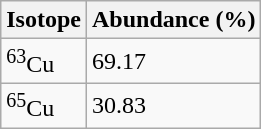<table class="wikitable">
<tr>
<th>Isotope</th>
<th>Abundance (%)</th>
</tr>
<tr>
<td><sup>63</sup>Cu</td>
<td>69.17</td>
</tr>
<tr>
<td><sup>65</sup>Cu</td>
<td>30.83</td>
</tr>
</table>
